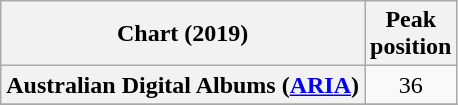<table class="wikitable sortable plainrowheaders" style="text-align:center">
<tr>
<th scope="col">Chart (2019)</th>
<th scope="col">Peak<br>position</th>
</tr>
<tr>
<th scope="row">Australian Digital Albums (<a href='#'>ARIA</a>)</th>
<td>36</td>
</tr>
<tr>
</tr>
</table>
